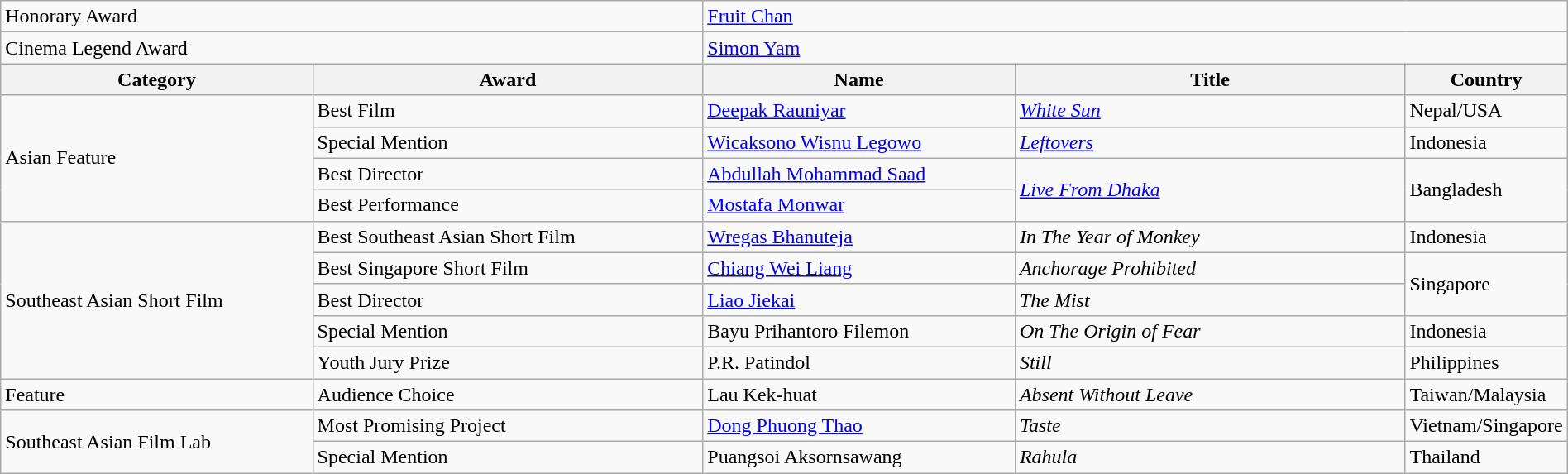<table class="wikitable" width="100%">
<tr>
<td colspan="2">Honorary Award</td>
<td colspan="3"><a href='#'>Fruit Chan</a></td>
</tr>
<tr>
<td colspan="2">Cinema Legend Award</td>
<td colspan="3"><a href='#'>Simon Yam</a></td>
</tr>
<tr>
<th width="20%" scope="col">Category</th>
<th width="25%" scope="col">Award</th>
<th width="20%" scope="col">Name</th>
<th width="25%" scope="col">Title</th>
<th width="10%" scope="col">Country</th>
</tr>
<tr>
<td rowspan="4">Asian Feature</td>
<td>Best Film</td>
<td><a href='#'>Deepak Rauniyar</a></td>
<td><em><a href='#'>White Sun</a></em></td>
<td>Nepal/USA</td>
</tr>
<tr>
<td>Special Mention</td>
<td><a href='#'>Wicaksono Wisnu Legowo</a></td>
<td><em><a href='#'>Leftovers</a></em></td>
<td>Indonesia</td>
</tr>
<tr>
<td>Best Director</td>
<td><a href='#'>Abdullah Mohammad Saad</a></td>
<td rowspan="2"><em><a href='#'>Live From Dhaka</a></em></td>
<td rowspan="2">Bangladesh</td>
</tr>
<tr>
<td>Best Performance</td>
<td><a href='#'>Mostafa Monwar</a></td>
</tr>
<tr>
<td rowspan="5">Southeast Asian Short Film</td>
<td>Best Southeast Asian Short Film</td>
<td><a href='#'>Wregas Bhanuteja</a></td>
<td><em>In The Year of Monkey</em></td>
<td>Indonesia</td>
</tr>
<tr>
<td>Best Singapore Short Film</td>
<td><a href='#'>Chiang Wei Liang</a></td>
<td><em>Anchorage Prohibited</em></td>
<td rowspan="2">Singapore</td>
</tr>
<tr>
<td>Best Director</td>
<td><a href='#'>Liao Jiekai</a></td>
<td><em>The Mist</em></td>
</tr>
<tr>
<td>Special Mention</td>
<td>Bayu Prihantoro Filemon</td>
<td><em>On The Origin of Fear</em></td>
<td>Indonesia</td>
</tr>
<tr>
<td>Youth Jury Prize</td>
<td>P.R. Patindol</td>
<td><em>Still</em></td>
<td>Philippines</td>
</tr>
<tr>
<td>Feature</td>
<td>Audience Choice</td>
<td>Lau Kek-huat</td>
<td><em>Absent Without Leave</em></td>
<td>Taiwan/Malaysia</td>
</tr>
<tr>
<td rowspan="2">Southeast Asian Film Lab</td>
<td>Most Promising Project</td>
<td><a href='#'>Dong Phuong Thao</a></td>
<td><em>Taste</em></td>
<td>Vietnam/Singapore</td>
</tr>
<tr>
<td>Special Mention</td>
<td>Puangsoi Aksornsawang</td>
<td><em>Rahula</em></td>
<td>Thailand</td>
</tr>
</table>
